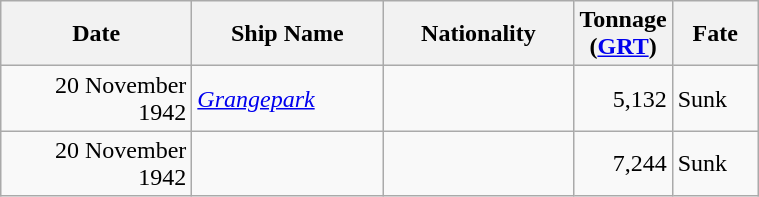<table class="wikitable sortable">
<tr>
<th width="120px">Date</th>
<th width="120px">Ship Name</th>
<th width="120px">Nationality</th>
<th width="25px">Tonnage <br>(<a href='#'>GRT</a>)</th>
<th width="50px">Fate</th>
</tr>
<tr>
<td align="right">20 November 1942</td>
<td align="left"><a href='#'><em>Grangepark</em></a></td>
<td align="left"></td>
<td align="right">5,132</td>
<td align="left">Sunk</td>
</tr>
<tr>
<td align="right">20 November 1942</td>
<td align="left"></td>
<td align="left"></td>
<td align="right">7,244</td>
<td align="left">Sunk</td>
</tr>
</table>
